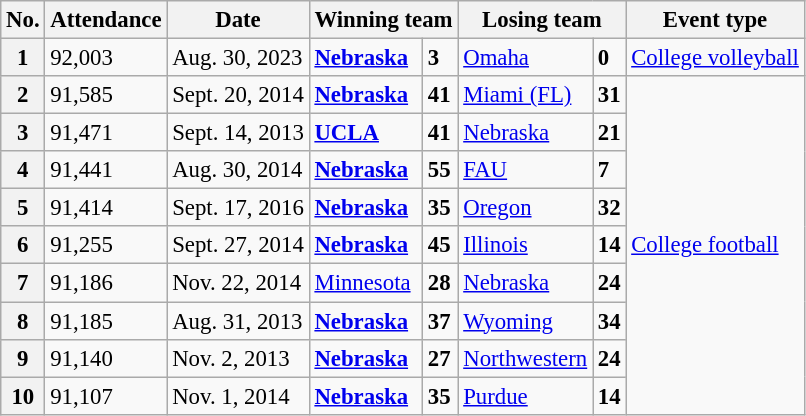<table class="wikitable" style="font-size: 95%">
<tr>
<th>No.</th>
<th>Attendance</th>
<th>Date</th>
<th colspan=2>Winning team</th>
<th colspan=2>Losing team</th>
<th>Event type</th>
</tr>
<tr>
<th>1</th>
<td>92,003</td>
<td>Aug. 30, 2023</td>
<td><strong> <a href='#'>Nebraska</a></strong></td>
<td><strong>3</strong></td>
<td><a href='#'>Omaha</a></td>
<td><strong>0</strong></td>
<td><a href='#'>College volleyball</a></td>
</tr>
<tr>
<th>2</th>
<td>91,585</td>
<td>Sept. 20, 2014</td>
<td><strong> <a href='#'>Nebraska</a></strong></td>
<td><strong>41</strong></td>
<td><a href='#'>Miami (FL)</a></td>
<td><strong>31</strong></td>
<td rowspan=9><a href='#'>College football</a></td>
</tr>
<tr>
<th>3</th>
<td>91,471</td>
<td>Sept. 14, 2013</td>
<td><strong> <a href='#'>UCLA</a></strong></td>
<td><strong>41</strong></td>
<td> <a href='#'>Nebraska</a></td>
<td><strong>21</strong></td>
</tr>
<tr>
<th>4</th>
<td>91,441</td>
<td>Aug. 30, 2014</td>
<td><strong> <a href='#'>Nebraska</a></strong></td>
<td><strong>55</strong></td>
<td><a href='#'>FAU</a></td>
<td><strong>7</strong></td>
</tr>
<tr>
<th>5</th>
<td>91,414</td>
<td>Sept. 17, 2016</td>
<td><strong><a href='#'>Nebraska</a></strong></td>
<td><strong>35</strong></td>
<td> <a href='#'>Oregon</a></td>
<td><strong>32</strong></td>
</tr>
<tr>
<th>6</th>
<td>91,255</td>
<td>Sept. 27, 2014</td>
<td><strong> <a href='#'>Nebraska</a></strong></td>
<td><strong>45</strong></td>
<td><a href='#'>Illinois</a></td>
<td><strong>14</strong></td>
</tr>
<tr>
<th>7</th>
<td>91,186</td>
<td>Nov. 22, 2014</td>
<td><strong><a href='#'></strong>Minnesota<strong></a></strong></td>
<td><strong>28</strong></td>
<td> <a href='#'>Nebraska</a></td>
<td><strong>24</strong></td>
</tr>
<tr>
<th>8</th>
<td>91,185</td>
<td>Aug. 31, 2013</td>
<td><strong> <a href='#'>Nebraska</a></strong></td>
<td><strong>37</strong></td>
<td><a href='#'>Wyoming</a></td>
<td><strong>34</strong></td>
</tr>
<tr>
<th>9</th>
<td>91,140</td>
<td>Nov. 2, 2013</td>
<td><strong><a href='#'>Nebraska</a></strong></td>
<td><strong>27</strong></td>
<td><a href='#'>Northwestern</a></td>
<td><strong>24</strong></td>
</tr>
<tr>
<th>10</th>
<td>91,107</td>
<td>Nov. 1, 2014</td>
<td><strong> <a href='#'>Nebraska</a></strong></td>
<td><strong>35</strong></td>
<td><a href='#'>Purdue</a></td>
<td><strong>14</strong></td>
</tr>
</table>
